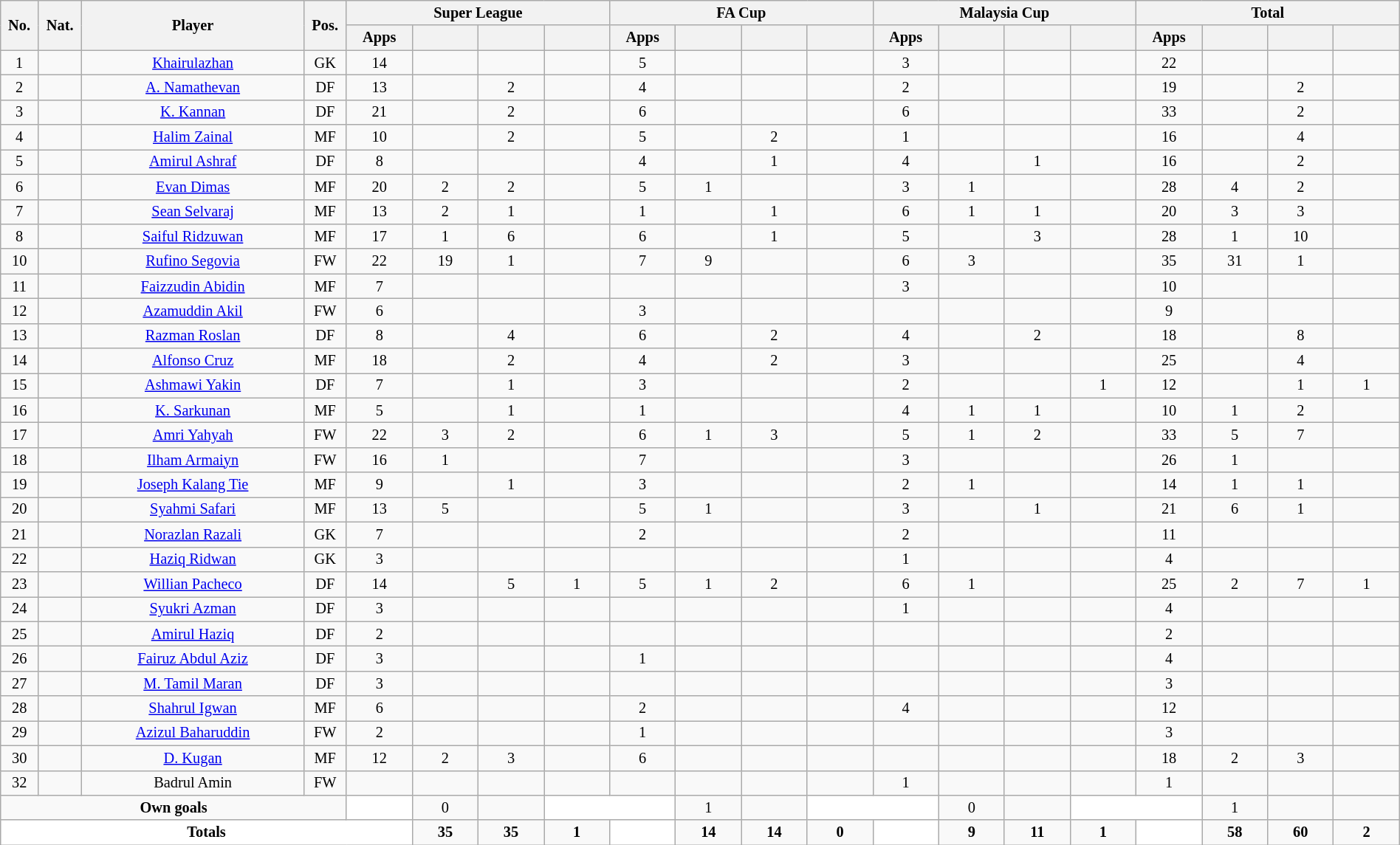<table class="wikitable sortable alternance" style="text-align:center;width:100%;font-size:85%;">
<tr>
<th rowspan=2 style="width:5px;">No.</th>
<th rowspan=2 style="width:5px;">Nat.</th>
<th rowspan=2 scope=col style="width:150px">Player</th>
<th rowspan=2 style="width:5px;">Pos.</th>
<th colspan="4">Super League</th>
<th colspan="4">FA Cup</th>
<th colspan="4">Malaysia Cup</th>
<th colspan="4">Total</th>
</tr>
<tr style="text-align:center;">
<th width=40>Apps</th>
<th width=40></th>
<th width=40></th>
<th width=40></th>
<th width=40>Apps</th>
<th width=40></th>
<th width=40></th>
<th width=40></th>
<th width=40>Apps</th>
<th width=40></th>
<th width=40></th>
<th width=40></th>
<th width=40>Apps</th>
<th width=40></th>
<th width=40></th>
<th width=40></th>
</tr>
<tr>
<td>1</td>
<td></td>
<td><a href='#'>Khairulazhan</a></td>
<td>GK</td>
<td>14</td>
<td></td>
<td></td>
<td></td>
<td>5</td>
<td></td>
<td></td>
<td></td>
<td>3</td>
<td></td>
<td></td>
<td></td>
<td>22</td>
<td></td>
<td></td>
<td></td>
</tr>
<tr>
<td>2</td>
<td></td>
<td><a href='#'>A. Namathevan</a></td>
<td>DF</td>
<td>13</td>
<td></td>
<td>2</td>
<td></td>
<td>4</td>
<td></td>
<td></td>
<td></td>
<td>2</td>
<td></td>
<td></td>
<td></td>
<td>19</td>
<td></td>
<td>2</td>
<td></td>
</tr>
<tr>
<td>3</td>
<td></td>
<td><a href='#'>K. Kannan</a></td>
<td>DF</td>
<td>21</td>
<td></td>
<td>2</td>
<td></td>
<td>6</td>
<td></td>
<td></td>
<td></td>
<td>6</td>
<td></td>
<td></td>
<td></td>
<td>33</td>
<td></td>
<td>2</td>
<td></td>
</tr>
<tr>
<td>4</td>
<td></td>
<td><a href='#'>Halim Zainal</a></td>
<td>MF</td>
<td>10</td>
<td></td>
<td>2</td>
<td></td>
<td>5</td>
<td></td>
<td>2</td>
<td></td>
<td>1</td>
<td></td>
<td></td>
<td></td>
<td>16</td>
<td></td>
<td>4</td>
<td></td>
</tr>
<tr>
<td>5</td>
<td></td>
<td><a href='#'>Amirul Ashraf</a></td>
<td>DF</td>
<td>8</td>
<td></td>
<td></td>
<td></td>
<td>4</td>
<td></td>
<td>1</td>
<td></td>
<td>4</td>
<td></td>
<td>1</td>
<td></td>
<td>16</td>
<td></td>
<td>2</td>
<td></td>
</tr>
<tr>
<td>6</td>
<td></td>
<td><a href='#'>Evan Dimas</a></td>
<td>MF</td>
<td>20</td>
<td>2</td>
<td>2</td>
<td></td>
<td>5</td>
<td>1</td>
<td></td>
<td></td>
<td>3</td>
<td>1</td>
<td></td>
<td></td>
<td>28</td>
<td>4</td>
<td>2</td>
<td></td>
</tr>
<tr>
<td>7</td>
<td></td>
<td><a href='#'>Sean Selvaraj</a></td>
<td>MF</td>
<td>13</td>
<td>2</td>
<td>1</td>
<td></td>
<td>1</td>
<td></td>
<td>1</td>
<td></td>
<td>6</td>
<td>1</td>
<td>1</td>
<td></td>
<td>20</td>
<td>3</td>
<td>3</td>
<td></td>
</tr>
<tr>
<td>8</td>
<td></td>
<td><a href='#'>Saiful Ridzuwan</a></td>
<td>MF</td>
<td>17</td>
<td>1</td>
<td>6</td>
<td></td>
<td>6</td>
<td></td>
<td>1</td>
<td></td>
<td>5</td>
<td></td>
<td>3</td>
<td></td>
<td>28</td>
<td>1</td>
<td>10</td>
<td></td>
</tr>
<tr>
<td>10</td>
<td></td>
<td><a href='#'>Rufino Segovia</a></td>
<td>FW</td>
<td>22</td>
<td>19</td>
<td>1</td>
<td></td>
<td>7</td>
<td>9</td>
<td></td>
<td></td>
<td>6</td>
<td>3</td>
<td></td>
<td></td>
<td>35</td>
<td>31</td>
<td>1</td>
<td></td>
</tr>
<tr>
<td>11</td>
<td></td>
<td><a href='#'>Faizzudin Abidin</a></td>
<td>MF</td>
<td>7</td>
<td></td>
<td></td>
<td></td>
<td></td>
<td></td>
<td></td>
<td></td>
<td>3</td>
<td></td>
<td></td>
<td></td>
<td>10</td>
<td></td>
<td></td>
<td></td>
</tr>
<tr>
<td>12</td>
<td></td>
<td><a href='#'>Azamuddin Akil</a></td>
<td>FW</td>
<td>6</td>
<td></td>
<td></td>
<td></td>
<td>3</td>
<td></td>
<td></td>
<td></td>
<td></td>
<td></td>
<td></td>
<td></td>
<td>9</td>
<td></td>
<td></td>
<td></td>
</tr>
<tr>
<td>13</td>
<td></td>
<td><a href='#'>Razman Roslan</a></td>
<td>DF</td>
<td>8</td>
<td></td>
<td>4</td>
<td></td>
<td>6</td>
<td></td>
<td>2</td>
<td></td>
<td>4</td>
<td></td>
<td>2</td>
<td></td>
<td>18</td>
<td></td>
<td>8</td>
<td></td>
</tr>
<tr>
<td>14</td>
<td></td>
<td><a href='#'>Alfonso Cruz</a></td>
<td>MF</td>
<td>18</td>
<td></td>
<td>2</td>
<td></td>
<td>4</td>
<td></td>
<td>2</td>
<td></td>
<td>3</td>
<td></td>
<td></td>
<td></td>
<td>25</td>
<td></td>
<td>4</td>
<td></td>
</tr>
<tr>
<td>15</td>
<td></td>
<td><a href='#'>Ashmawi Yakin</a></td>
<td>DF</td>
<td>7</td>
<td></td>
<td>1</td>
<td></td>
<td>3</td>
<td></td>
<td></td>
<td></td>
<td>2</td>
<td></td>
<td></td>
<td>1</td>
<td>12</td>
<td></td>
<td>1</td>
<td>1</td>
</tr>
<tr>
<td>16</td>
<td></td>
<td><a href='#'>K. Sarkunan</a></td>
<td>MF</td>
<td>5</td>
<td></td>
<td>1</td>
<td></td>
<td>1</td>
<td></td>
<td></td>
<td></td>
<td>4</td>
<td>1</td>
<td>1</td>
<td></td>
<td>10</td>
<td>1</td>
<td>2</td>
<td></td>
</tr>
<tr>
<td>17</td>
<td></td>
<td><a href='#'>Amri Yahyah</a></td>
<td>FW</td>
<td>22</td>
<td>3</td>
<td>2</td>
<td></td>
<td>6</td>
<td>1</td>
<td>3</td>
<td></td>
<td>5</td>
<td>1</td>
<td>2</td>
<td></td>
<td>33</td>
<td>5</td>
<td>7</td>
<td></td>
</tr>
<tr>
<td>18</td>
<td></td>
<td><a href='#'>Ilham Armaiyn</a></td>
<td>FW</td>
<td>16</td>
<td>1</td>
<td></td>
<td></td>
<td>7</td>
<td></td>
<td></td>
<td></td>
<td>3</td>
<td></td>
<td></td>
<td></td>
<td>26</td>
<td>1</td>
<td></td>
<td></td>
</tr>
<tr>
<td>19</td>
<td></td>
<td><a href='#'>Joseph Kalang Tie</a></td>
<td>MF</td>
<td>9</td>
<td></td>
<td>1</td>
<td></td>
<td>3</td>
<td></td>
<td></td>
<td></td>
<td>2</td>
<td>1</td>
<td></td>
<td></td>
<td>14</td>
<td>1</td>
<td>1</td>
<td></td>
</tr>
<tr>
<td>20</td>
<td></td>
<td><a href='#'>Syahmi Safari</a></td>
<td>MF</td>
<td>13</td>
<td>5</td>
<td></td>
<td></td>
<td>5</td>
<td>1</td>
<td></td>
<td></td>
<td>3</td>
<td></td>
<td>1</td>
<td></td>
<td>21</td>
<td>6</td>
<td>1</td>
<td></td>
</tr>
<tr>
<td>21</td>
<td></td>
<td><a href='#'>Norazlan Razali</a></td>
<td>GK</td>
<td>7</td>
<td></td>
<td></td>
<td></td>
<td>2</td>
<td></td>
<td></td>
<td></td>
<td>2</td>
<td></td>
<td></td>
<td></td>
<td>11</td>
<td></td>
<td></td>
<td></td>
</tr>
<tr>
<td>22</td>
<td></td>
<td><a href='#'>Haziq Ridwan</a></td>
<td>GK</td>
<td>3</td>
<td></td>
<td></td>
<td></td>
<td></td>
<td></td>
<td></td>
<td></td>
<td>1</td>
<td></td>
<td></td>
<td></td>
<td>4</td>
<td></td>
<td></td>
<td></td>
</tr>
<tr>
<td>23</td>
<td></td>
<td><a href='#'>Willian Pacheco</a></td>
<td>DF</td>
<td>14</td>
<td></td>
<td>5</td>
<td>1</td>
<td>5</td>
<td>1</td>
<td>2</td>
<td></td>
<td>6</td>
<td>1</td>
<td></td>
<td></td>
<td>25</td>
<td>2</td>
<td>7</td>
<td>1</td>
</tr>
<tr>
<td>24</td>
<td></td>
<td><a href='#'>Syukri Azman</a></td>
<td>DF</td>
<td>3</td>
<td></td>
<td></td>
<td></td>
<td></td>
<td></td>
<td></td>
<td></td>
<td>1</td>
<td></td>
<td></td>
<td></td>
<td>4</td>
<td></td>
<td></td>
<td></td>
</tr>
<tr>
<td>25</td>
<td></td>
<td><a href='#'>Amirul Haziq</a></td>
<td>DF</td>
<td>2</td>
<td></td>
<td></td>
<td></td>
<td></td>
<td></td>
<td></td>
<td></td>
<td></td>
<td></td>
<td></td>
<td></td>
<td>2</td>
<td></td>
<td></td>
<td></td>
</tr>
<tr>
<td>26</td>
<td></td>
<td><a href='#'>Fairuz Abdul Aziz</a></td>
<td>DF</td>
<td>3</td>
<td></td>
<td></td>
<td></td>
<td>1</td>
<td></td>
<td></td>
<td></td>
<td></td>
<td></td>
<td></td>
<td></td>
<td>4</td>
<td></td>
<td></td>
<td></td>
</tr>
<tr>
<td>27</td>
<td></td>
<td><a href='#'>M. Tamil Maran</a></td>
<td>DF</td>
<td>3</td>
<td></td>
<td></td>
<td></td>
<td></td>
<td></td>
<td></td>
<td></td>
<td></td>
<td></td>
<td></td>
<td></td>
<td>3</td>
<td></td>
<td></td>
<td></td>
</tr>
<tr>
<td>28</td>
<td></td>
<td><a href='#'>Shahrul Igwan</a></td>
<td>MF</td>
<td>6</td>
<td></td>
<td></td>
<td></td>
<td>2</td>
<td></td>
<td></td>
<td></td>
<td>4</td>
<td></td>
<td></td>
<td></td>
<td>12</td>
<td></td>
<td></td>
<td></td>
</tr>
<tr>
<td>29</td>
<td></td>
<td><a href='#'>Azizul Baharuddin</a></td>
<td>FW</td>
<td>2</td>
<td></td>
<td></td>
<td></td>
<td>1</td>
<td></td>
<td></td>
<td></td>
<td></td>
<td></td>
<td></td>
<td></td>
<td>3</td>
<td></td>
<td></td>
<td></td>
</tr>
<tr>
<td>30</td>
<td></td>
<td><a href='#'>D. Kugan</a></td>
<td>MF</td>
<td>12</td>
<td>2</td>
<td>3</td>
<td></td>
<td>6</td>
<td></td>
<td></td>
<td></td>
<td></td>
<td></td>
<td></td>
<td></td>
<td>18</td>
<td>2</td>
<td>3</td>
<td></td>
</tr>
<tr>
<td>32</td>
<td></td>
<td>Badrul Amin</td>
<td>FW</td>
<td></td>
<td></td>
<td></td>
<td></td>
<td></td>
<td></td>
<td></td>
<td></td>
<td>1</td>
<td></td>
<td></td>
<td></td>
<td>1</td>
<td></td>
<td></td>
<td></td>
</tr>
<tr class="sortbottom">
<td colspan="4"><strong>Own goals</strong></td>
<td ! style="background:white; text-align: center;"></td>
<td>0</td>
<td></td>
<td ! colspan="2" style="background:white; text-align: center;"></td>
<td>1</td>
<td></td>
<td ! colspan="2" style="background:white; text-align: center;"></td>
<td>0</td>
<td></td>
<td ! colspan="2" style="background:white; text-align: center;"></td>
<td>1</td>
<td></td>
</tr>
<tr class="sortbottom">
<td colspan="5"  style="background:white; text-align: center;"><strong>Totals</strong></td>
<td><strong>35</strong></td>
<td><strong>35</strong></td>
<td><strong>1</strong></td>
<td ! rowspan="1" style="background:white; text-align: center;"></td>
<td><strong>14</strong></td>
<td><strong>14</strong></td>
<td><strong>0</strong></td>
<td ! rowspan="1" style="background:white; text-align: center;"></td>
<td><strong>9</strong></td>
<td><strong>11</strong></td>
<td><strong>1</strong></td>
<td ! rowspan="1" style="background:white; text-align: center;"></td>
<td><strong>58</strong></td>
<td><strong>60</strong></td>
<td><strong>2</strong></td>
</tr>
</table>
